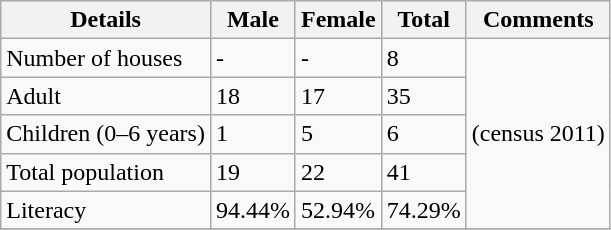<table class="wikitable sortable">
<tr>
<th>Details</th>
<th>Male</th>
<th>Female</th>
<th>Total</th>
<th>Comments</th>
</tr>
<tr>
<td>Number of houses</td>
<td>-</td>
<td>-</td>
<td>8</td>
<td rowspan="5">(census 2011) </td>
</tr>
<tr>
<td>Adult</td>
<td>18</td>
<td>17</td>
<td>35</td>
</tr>
<tr>
<td>Children (0–6 years)</td>
<td>1</td>
<td>5</td>
<td>6</td>
</tr>
<tr>
<td>Total population</td>
<td>19</td>
<td>22</td>
<td>41</td>
</tr>
<tr>
<td>Literacy</td>
<td>94.44%</td>
<td>52.94%</td>
<td>74.29%</td>
</tr>
<tr>
</tr>
</table>
